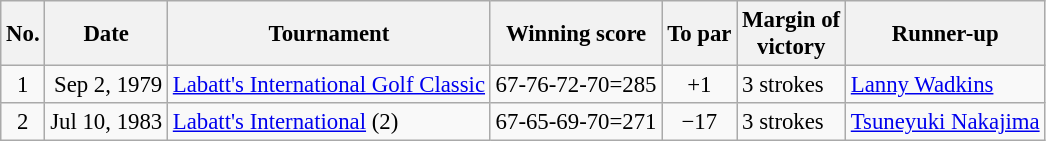<table class="wikitable" style="font-size:95%;">
<tr>
<th>No.</th>
<th>Date</th>
<th>Tournament</th>
<th>Winning score</th>
<th>To par</th>
<th>Margin of<br>victory</th>
<th>Runner-up</th>
</tr>
<tr>
<td align=center>1</td>
<td align=right>Sep 2, 1979</td>
<td><a href='#'>Labatt's International Golf Classic</a></td>
<td align=right>67-76-72-70=285</td>
<td align=center>+1</td>
<td>3 strokes</td>
<td> <a href='#'>Lanny Wadkins</a></td>
</tr>
<tr>
<td align=center>2</td>
<td align=right>Jul 10, 1983</td>
<td><a href='#'>Labatt's International</a> (2)</td>
<td align=right>67-65-69-70=271</td>
<td align=center>−17</td>
<td>3 strokes</td>
<td> <a href='#'>Tsuneyuki Nakajima</a></td>
</tr>
</table>
